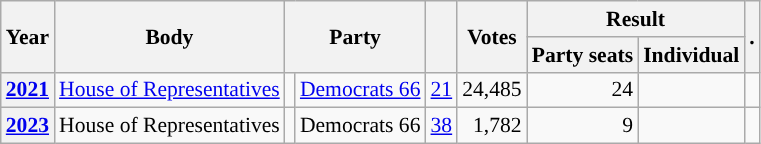<table class="wikitable plainrowheaders sortable" border=2 cellpadding=4 cellspacing=0 style="border: 1px #aaa solid; font-size: 90%; text-align:center;">
<tr>
<th scope="col" rowspan=2>Year</th>
<th scope="col" rowspan=2>Body</th>
<th scope="col" colspan=2 rowspan=2>Party</th>
<th scope="col" rowspan=2></th>
<th scope="col" rowspan=2>Votes</th>
<th scope="colgroup" colspan=2>Result</th>
<th scope="col" rowspan=2 class="unsortable">.</th>
</tr>
<tr>
<th scope="col">Party seats</th>
<th scope="col">Individual</th>
</tr>
<tr>
<th scope="row"><a href='#'>2021</a></th>
<td><a href='#'>House of Representatives</a></td>
<td style="background-color:"></td>
<td><a href='#'>Democrats 66</a></td>
<td style=text-align:right><a href='#'>21</a></td>
<td style=text-align:right>24,485</td>
<td style=text-align:right>24</td>
<td></td>
<td></td>
</tr>
<tr>
<th scope="row"><a href='#'>2023</a></th>
<td>House of Representatives</td>
<td style="background-color:"></td>
<td>Democrats 66</td>
<td style=text-align:right><a href='#'>38</a></td>
<td style=text-align:right>1,782</td>
<td style=text-align:right>9</td>
<td></td>
<td></td>
</tr>
</table>
